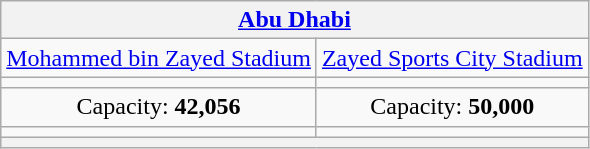<table class="wikitable" style="text-align:center">
<tr>
<th colspan="2"><a href='#'>Abu Dhabi</a></th>
</tr>
<tr>
<td><a href='#'>Mohammed bin Zayed Stadium</a></td>
<td><a href='#'>Zayed Sports City Stadium</a></td>
</tr>
<tr>
<td><small></small></td>
<td><small></small></td>
</tr>
<tr>
<td>Capacity: <strong>42,056</strong></td>
<td>Capacity: <strong>50,000</strong></td>
</tr>
<tr>
<td></td>
<td></td>
</tr>
<tr>
<th rowspan=1 colspan=5></th>
</tr>
</table>
